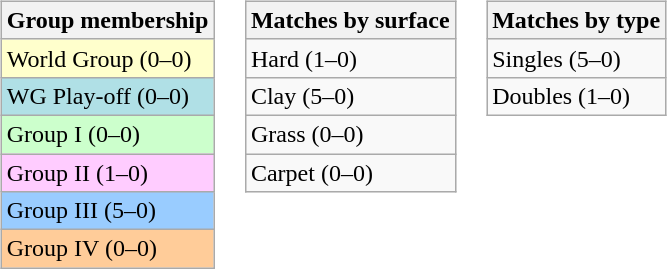<table>
<tr valign=top>
<td><br><table class=wikitable>
<tr>
<th>Group membership</th>
</tr>
<tr bgcolor=#FFFFCC>
<td>World Group (0–0)</td>
</tr>
<tr style="background:#B0E0E6;">
<td>WG Play-off (0–0)</td>
</tr>
<tr bgcolor=#CCFFCC>
<td>Group I (0–0)</td>
</tr>
<tr bgcolor=#FFCCFF>
<td>Group II (1–0)</td>
</tr>
<tr bgcolor=#99CCFF>
<td>Group III (5–0)</td>
</tr>
<tr bgcolor=#FFCC99>
<td>Group IV (0–0)</td>
</tr>
</table>
</td>
<td><br><table class=wikitable>
<tr>
<th>Matches by surface</th>
</tr>
<tr>
<td>Hard (1–0)</td>
</tr>
<tr>
<td>Clay (5–0)</td>
</tr>
<tr>
<td>Grass (0–0)</td>
</tr>
<tr>
<td>Carpet (0–0)</td>
</tr>
</table>
</td>
<td><br><table class=wikitable>
<tr>
<th>Matches by type</th>
</tr>
<tr>
<td>Singles (5–0)</td>
</tr>
<tr>
<td>Doubles (1–0)</td>
</tr>
</table>
</td>
</tr>
</table>
